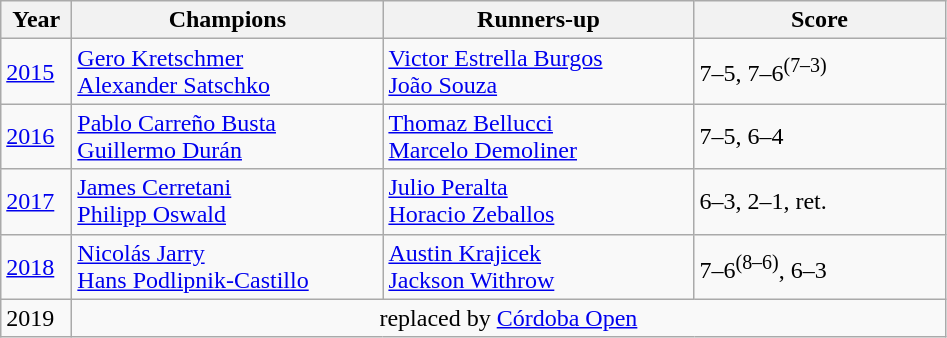<table class=wikitable>
<tr>
<th style="width:40px">Year</th>
<th style="width:200px">Champions</th>
<th style="width:200px">Runners-up</th>
<th style="width:160px" class="unsortable">Score</th>
</tr>
<tr>
<td><a href='#'>2015</a></td>
<td> <a href='#'>Gero Kretschmer</a><br> <a href='#'>Alexander Satschko</a></td>
<td> <a href='#'>Victor Estrella Burgos</a><br> <a href='#'>João Souza</a></td>
<td>7–5, 7–6<sup>(7–3)</sup></td>
</tr>
<tr>
<td><a href='#'>2016</a></td>
<td> <a href='#'>Pablo Carreño Busta</a><br>  <a href='#'>Guillermo Durán</a></td>
<td> <a href='#'>Thomaz Bellucci</a> <br> <a href='#'>Marcelo Demoliner</a></td>
<td>7–5, 6–4</td>
</tr>
<tr>
<td><a href='#'>2017</a></td>
<td> <a href='#'>James Cerretani</a><br>  <a href='#'>Philipp Oswald</a></td>
<td> <a href='#'>Julio Peralta</a> <br> <a href='#'>Horacio Zeballos</a></td>
<td>6–3, 2–1, ret.</td>
</tr>
<tr>
<td><a href='#'>2018</a></td>
<td> <a href='#'>Nicolás Jarry</a><br>  <a href='#'>Hans Podlipnik-Castillo</a></td>
<td> <a href='#'>Austin Krajicek</a><br> <a href='#'>Jackson Withrow</a></td>
<td>7–6<sup>(8–6)</sup>, 6–3</td>
</tr>
<tr>
<td>2019</td>
<td colspan="3" align="center">replaced by  <a href='#'>Córdoba Open</a></td>
</tr>
</table>
